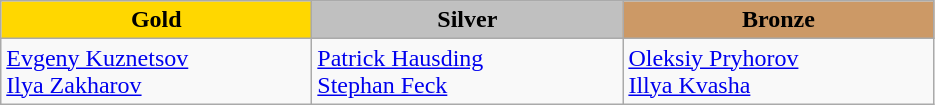<table class="wikitable" style="text-align:left">
<tr align="center">
<td width=200 bgcolor=gold><strong>Gold</strong></td>
<td width=200 bgcolor=silver><strong>Silver</strong></td>
<td width=200 bgcolor=CC9966><strong>Bronze</strong></td>
</tr>
<tr>
<td><a href='#'>Evgeny Kuznetsov</a> <br> <a href='#'>Ilya Zakharov</a> <br> </td>
<td><a href='#'>Patrick Hausding</a> <br> <a href='#'>Stephan Feck</a> <br> </td>
<td><a href='#'>Oleksiy Pryhorov</a> <br> <a href='#'>Illya Kvasha</a> <br> </td>
</tr>
</table>
